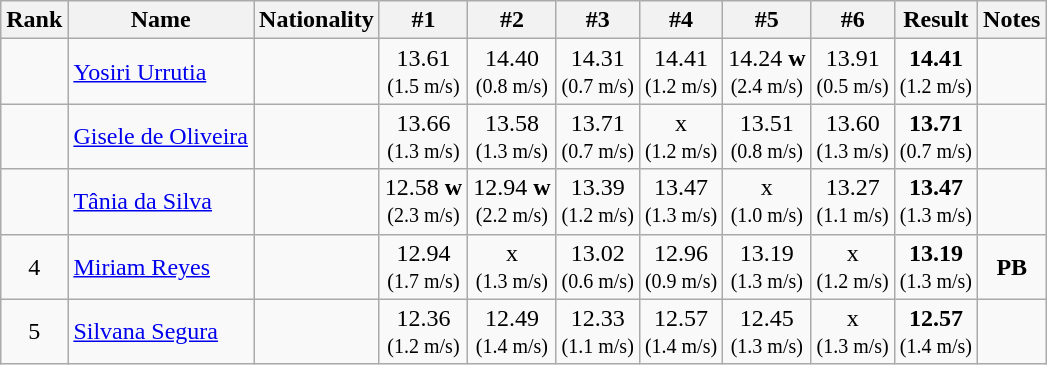<table class="wikitable sortable" style="text-align:center">
<tr>
<th>Rank</th>
<th>Name</th>
<th>Nationality</th>
<th>#1</th>
<th>#2</th>
<th>#3</th>
<th>#4</th>
<th>#5</th>
<th>#6</th>
<th>Result</th>
<th>Notes</th>
</tr>
<tr>
<td></td>
<td align=left><a href='#'>Yosiri Urrutia</a></td>
<td align=left></td>
<td>13.61<br> <small>(1.5 m/s)</small></td>
<td>14.40<br> <small>(0.8 m/s)</small></td>
<td>14.31<br> <small>(0.7 m/s)</small></td>
<td>14.41<br> <small>(1.2 m/s)</small></td>
<td>14.24 <strong>w</strong><br> <small>(2.4 m/s)</small></td>
<td>13.91<br> <small>(0.5 m/s)</small></td>
<td><strong>14.41</strong><br><small>(1.2 m/s)</small></td>
<td></td>
</tr>
<tr>
<td></td>
<td align=left><a href='#'>Gisele de Oliveira</a></td>
<td align=left></td>
<td>13.66<br> <small>(1.3 m/s)</small></td>
<td>13.58<br> <small>(1.3 m/s)</small></td>
<td>13.71<br> <small>(0.7 m/s)</small></td>
<td>x<br> <small>(1.2 m/s)</small></td>
<td>13.51<br> <small>(0.8 m/s)</small></td>
<td>13.60<br> <small>(1.3 m/s)</small></td>
<td><strong>13.71</strong><br><small>(0.7 m/s)</small></td>
<td></td>
</tr>
<tr>
<td></td>
<td align=left><a href='#'>Tânia da Silva</a></td>
<td align=left></td>
<td>12.58 <strong>w</strong><br> <small>(2.3 m/s)</small></td>
<td>12.94 <strong>w</strong><br> <small>(2.2 m/s)</small></td>
<td>13.39<br> <small>(1.2 m/s)</small></td>
<td>13.47<br> <small>(1.3 m/s)</small></td>
<td>x<br> <small>(1.0 m/s)</small></td>
<td>13.27<br> <small>(1.1 m/s)</small></td>
<td><strong>13.47</strong><br><small>(1.3 m/s)</small></td>
<td></td>
</tr>
<tr>
<td>4</td>
<td align=left><a href='#'>Miriam Reyes</a></td>
<td align=left></td>
<td>12.94<br> <small>(1.7 m/s)</small></td>
<td>x<br> <small>(1.3 m/s)</small></td>
<td>13.02<br> <small>(0.6 m/s)</small></td>
<td>12.96<br> <small>(0.9 m/s)</small></td>
<td>13.19<br> <small>(1.3 m/s)</small></td>
<td>x<br> <small>(1.2 m/s)</small></td>
<td><strong>13.19</strong><br><small>(1.3 m/s)</small></td>
<td><strong>PB</strong></td>
</tr>
<tr>
<td>5</td>
<td align=left><a href='#'>Silvana Segura</a></td>
<td align=left></td>
<td>12.36<br> <small>(1.2 m/s)</small></td>
<td>12.49<br> <small>(1.4 m/s)</small></td>
<td>12.33<br> <small>(1.1 m/s)</small></td>
<td>12.57<br> <small>(1.4 m/s)</small></td>
<td>12.45<br> <small>(1.3 m/s)</small></td>
<td>x<br> <small>(1.3 m/s)</small></td>
<td><strong>12.57</strong><br><small>(1.4 m/s)</small></td>
<td></td>
</tr>
</table>
